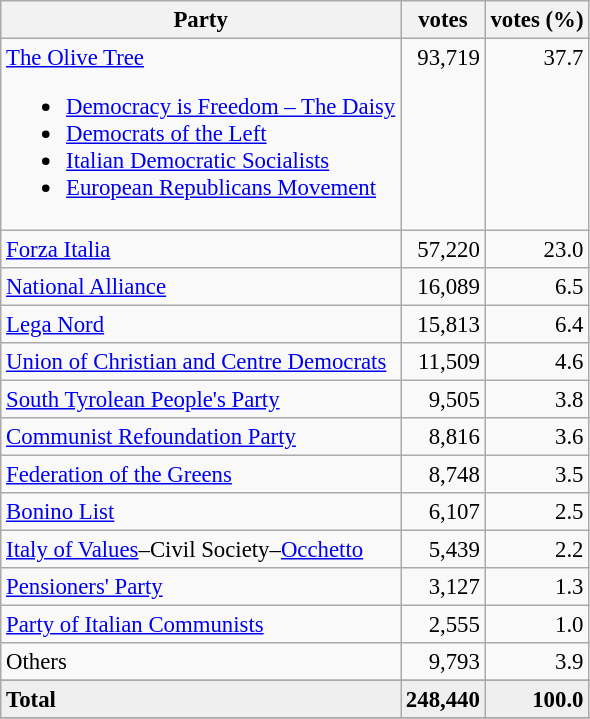<table class="wikitable" style="font-size:95%">
<tr bgcolor="EFEFEF">
<th>Party</th>
<th>votes</th>
<th>votes (%)</th>
</tr>
<tr>
<td><a href='#'>The Olive Tree</a><br><ul><li><a href='#'>Democracy is Freedom – The Daisy</a></li><li><a href='#'>Democrats of the Left</a></li><li><a href='#'>Italian Democratic Socialists</a></li><li><a href='#'>European Republicans Movement</a></li></ul></td>
<td align=right valign=top>93,719</td>
<td align=right valign=top>37.7</td>
</tr>
<tr>
<td><a href='#'>Forza Italia</a></td>
<td align=right>57,220</td>
<td align=right>23.0</td>
</tr>
<tr>
<td><a href='#'>National Alliance</a></td>
<td align=right>16,089</td>
<td align=right>6.5</td>
</tr>
<tr>
<td><a href='#'>Lega Nord</a></td>
<td align=right>15,813</td>
<td align=right>6.4</td>
</tr>
<tr>
<td><a href='#'>Union of Christian and Centre Democrats</a></td>
<td align=right>11,509</td>
<td align=right>4.6</td>
</tr>
<tr>
<td><a href='#'>South Tyrolean People's Party</a></td>
<td align=right>9,505</td>
<td align=right>3.8</td>
</tr>
<tr>
<td><a href='#'>Communist Refoundation Party</a></td>
<td align=right>8,816</td>
<td align=right>3.6</td>
</tr>
<tr>
<td><a href='#'>Federation of the Greens</a></td>
<td align=right>8,748</td>
<td align=right>3.5</td>
</tr>
<tr>
<td><a href='#'>Bonino List</a></td>
<td align=right>6,107</td>
<td align=right>2.5</td>
</tr>
<tr>
<td><a href='#'>Italy of Values</a>–Civil Society–<a href='#'>Occhetto</a></td>
<td align=right>5,439</td>
<td align=right>2.2</td>
</tr>
<tr>
<td><a href='#'>Pensioners' Party</a></td>
<td align=right>3,127</td>
<td align=right>1.3</td>
</tr>
<tr>
<td><a href='#'>Party of Italian Communists</a></td>
<td align=right>2,555</td>
<td align=right>1.0</td>
</tr>
<tr>
<td>Others</td>
<td align=right>9,793</td>
<td align=right>3.9</td>
</tr>
<tr>
</tr>
<tr bgcolor="EFEFEF">
<td><strong>Total</strong></td>
<td align=right><strong>248,440</strong></td>
<td align=right><strong>100.0</strong></td>
</tr>
<tr>
</tr>
</table>
